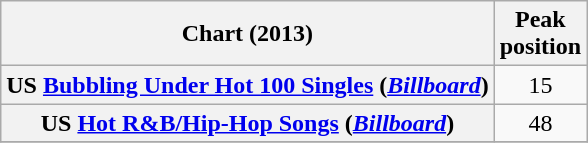<table class="wikitable sortable plainrowheaders" style="text-align:center">
<tr>
<th>Chart (2013)</th>
<th>Peak<br>position</th>
</tr>
<tr>
<th scope="row">US <a href='#'>Bubbling Under Hot 100 Singles</a> (<em><a href='#'>Billboard</a></em>)</th>
<td>15</td>
</tr>
<tr>
<th scope="row">US <a href='#'>Hot R&B/Hip-Hop Songs</a> (<em><a href='#'>Billboard</a></em>)</th>
<td>48</td>
</tr>
<tr>
</tr>
</table>
